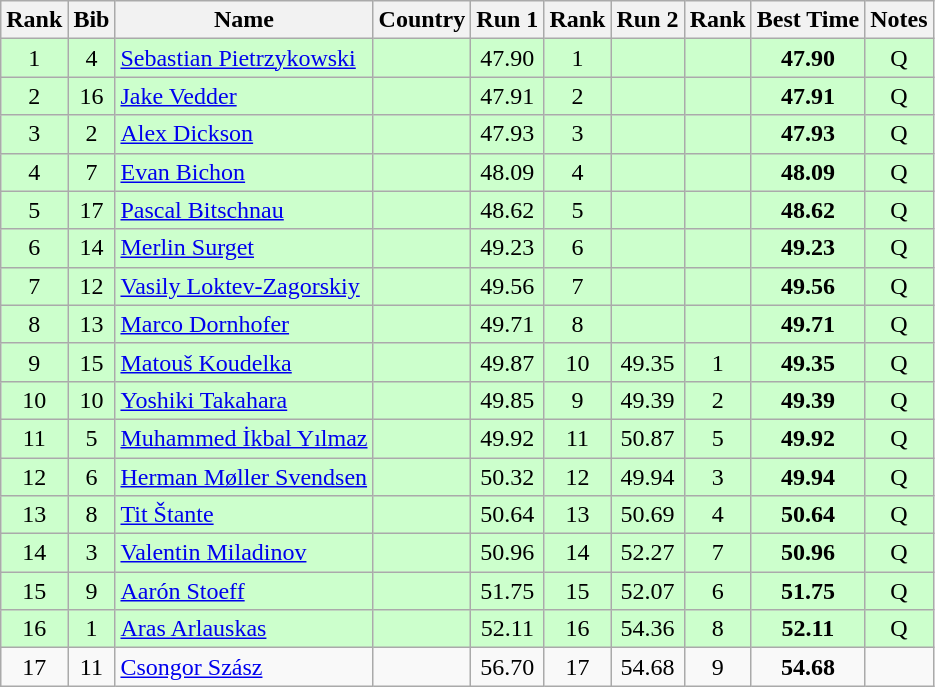<table class="wikitable sortable" style="text-align:center">
<tr>
<th>Rank</th>
<th>Bib</th>
<th>Name</th>
<th>Country</th>
<th>Run 1</th>
<th>Rank</th>
<th>Run 2</th>
<th>Rank</th>
<th>Best Time</th>
<th>Notes</th>
</tr>
<tr bgcolor=ccffcc>
<td>1</td>
<td>4</td>
<td align=left><a href='#'>Sebastian Pietrzykowski</a></td>
<td align=left></td>
<td>47.90</td>
<td>1</td>
<td></td>
<td></td>
<td><strong>47.90</strong></td>
<td>Q</td>
</tr>
<tr bgcolor=ccffcc>
<td>2</td>
<td>16</td>
<td align=left><a href='#'>Jake Vedder</a></td>
<td align=left></td>
<td>47.91</td>
<td>2</td>
<td></td>
<td></td>
<td><strong>47.91</strong></td>
<td>Q</td>
</tr>
<tr bgcolor=ccffcc>
<td>3</td>
<td>2</td>
<td align=left><a href='#'>Alex Dickson</a></td>
<td align=left></td>
<td>47.93</td>
<td>3</td>
<td></td>
<td></td>
<td><strong>47.93</strong></td>
<td>Q</td>
</tr>
<tr bgcolor=ccffcc>
<td>4</td>
<td>7</td>
<td align=left><a href='#'>Evan Bichon</a></td>
<td align=left></td>
<td>48.09</td>
<td>4</td>
<td></td>
<td></td>
<td><strong>48.09</strong></td>
<td>Q</td>
</tr>
<tr bgcolor=ccffcc>
<td>5</td>
<td>17</td>
<td align=left><a href='#'>Pascal Bitschnau</a></td>
<td align=left></td>
<td>48.62</td>
<td>5</td>
<td></td>
<td></td>
<td><strong>48.62</strong></td>
<td>Q</td>
</tr>
<tr bgcolor=ccffcc>
<td>6</td>
<td>14</td>
<td align=left><a href='#'>Merlin Surget</a></td>
<td align=left></td>
<td>49.23</td>
<td>6</td>
<td></td>
<td></td>
<td><strong>49.23</strong></td>
<td>Q</td>
</tr>
<tr bgcolor=ccffcc>
<td>7</td>
<td>12</td>
<td align=left><a href='#'>Vasily Loktev-Zagorskiy</a></td>
<td align=left></td>
<td>49.56</td>
<td>7</td>
<td></td>
<td></td>
<td><strong>49.56</strong></td>
<td>Q</td>
</tr>
<tr bgcolor=ccffcc>
<td>8</td>
<td>13</td>
<td align=left><a href='#'>Marco Dornhofer</a></td>
<td align=left></td>
<td>49.71</td>
<td>8</td>
<td></td>
<td></td>
<td><strong>49.71</strong></td>
<td>Q</td>
</tr>
<tr bgcolor=ccffcc>
<td>9</td>
<td>15</td>
<td align=left><a href='#'>Matouš Koudelka</a></td>
<td align=left></td>
<td>49.87</td>
<td>10</td>
<td>49.35</td>
<td>1</td>
<td><strong>49.35</strong></td>
<td>Q</td>
</tr>
<tr bgcolor=ccffcc>
<td>10</td>
<td>10</td>
<td align=left><a href='#'>Yoshiki Takahara</a></td>
<td align=left></td>
<td>49.85</td>
<td>9</td>
<td>49.39</td>
<td>2</td>
<td><strong>49.39</strong></td>
<td>Q</td>
</tr>
<tr bgcolor=ccffcc>
<td>11</td>
<td>5</td>
<td align=left><a href='#'>Muhammed İkbal Yılmaz</a></td>
<td align=left></td>
<td>49.92</td>
<td>11</td>
<td>50.87</td>
<td>5</td>
<td><strong>49.92</strong></td>
<td>Q</td>
</tr>
<tr bgcolor=ccffcc>
<td>12</td>
<td>6</td>
<td align=left><a href='#'>Herman Møller Svendsen</a></td>
<td align=left></td>
<td>50.32</td>
<td>12</td>
<td>49.94</td>
<td>3</td>
<td><strong>49.94</strong></td>
<td>Q</td>
</tr>
<tr bgcolor=ccffcc>
<td>13</td>
<td>8</td>
<td align=left><a href='#'>Tit Štante</a></td>
<td align=left></td>
<td>50.64</td>
<td>13</td>
<td>50.69</td>
<td>4</td>
<td><strong>50.64</strong></td>
<td>Q</td>
</tr>
<tr bgcolor=ccffcc>
<td>14</td>
<td>3</td>
<td align=left><a href='#'>Valentin Miladinov</a></td>
<td align=left></td>
<td>50.96</td>
<td>14</td>
<td>52.27</td>
<td>7</td>
<td><strong>50.96</strong></td>
<td>Q</td>
</tr>
<tr bgcolor=ccffcc>
<td>15</td>
<td>9</td>
<td align=left><a href='#'>Aarón Stoeff</a></td>
<td align=left></td>
<td>51.75</td>
<td>15</td>
<td>52.07</td>
<td>6</td>
<td><strong>51.75</strong></td>
<td>Q</td>
</tr>
<tr bgcolor=ccffcc>
<td>16</td>
<td>1</td>
<td align=left><a href='#'>Aras Arlauskas</a></td>
<td align=left></td>
<td>52.11</td>
<td>16</td>
<td>54.36</td>
<td>8</td>
<td><strong>52.11</strong></td>
<td>Q</td>
</tr>
<tr>
<td>17</td>
<td>11</td>
<td align=left><a href='#'>Csongor Szász</a></td>
<td align=left></td>
<td>56.70</td>
<td>17</td>
<td>54.68</td>
<td>9</td>
<td><strong>54.68</strong></td>
<td></td>
</tr>
</table>
